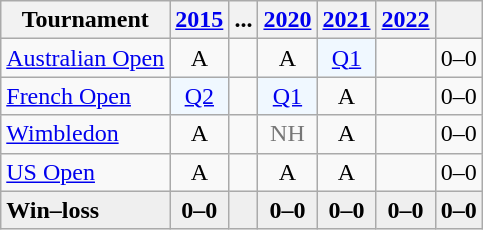<table class="wikitable" style="text-align:center">
<tr>
<th>Tournament</th>
<th><a href='#'>2015</a></th>
<th>...</th>
<th><a href='#'>2020</a></th>
<th><a href='#'>2021</a></th>
<th><a href='#'>2022</a></th>
<th></th>
</tr>
<tr>
<td align=left><a href='#'>Australian Open</a></td>
<td>A</td>
<td></td>
<td>A</td>
<td bgcolor=f0f8ff><a href='#'>Q1</a></td>
<td></td>
<td>0–0</td>
</tr>
<tr>
<td align=left><a href='#'>French Open</a></td>
<td bgcolor=f0f8ff><a href='#'>Q2</a></td>
<td></td>
<td bgcolor=f0f8ff><a href='#'>Q1</a></td>
<td>A</td>
<td></td>
<td>0–0</td>
</tr>
<tr>
<td align=left><a href='#'>Wimbledon</a></td>
<td>A</td>
<td></td>
<td style="color:#767676;">NH</td>
<td>A</td>
<td></td>
<td>0–0</td>
</tr>
<tr>
<td align=left><a href='#'>US Open</a></td>
<td>A</td>
<td></td>
<td>A</td>
<td>A</td>
<td></td>
<td>0–0</td>
</tr>
<tr style=background:#efefef;font-weight:bold;>
<td align=left>Win–loss</td>
<td>0–0</td>
<td></td>
<td>0–0</td>
<td>0–0</td>
<td>0–0</td>
<td>0–0</td>
</tr>
</table>
